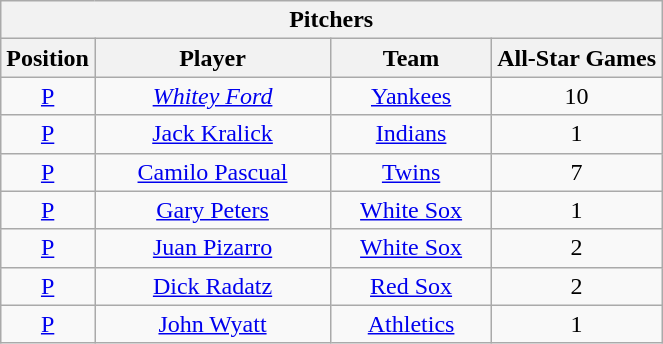<table class="wikitable" style="font-size: 100%; text-align:center;">
<tr>
<th colspan="4">Pitchers</th>
</tr>
<tr>
<th>Position</th>
<th width="150">Player</th>
<th width="100">Team</th>
<th>All-Star Games</th>
</tr>
<tr>
<td><a href='#'>P</a></td>
<td><em><a href='#'>Whitey Ford</a></em></td>
<td><a href='#'>Yankees</a></td>
<td>10</td>
</tr>
<tr>
<td><a href='#'>P</a></td>
<td><a href='#'>Jack Kralick</a></td>
<td><a href='#'>Indians</a></td>
<td>1</td>
</tr>
<tr>
<td><a href='#'>P</a></td>
<td><a href='#'>Camilo Pascual</a></td>
<td><a href='#'>Twins</a></td>
<td>7</td>
</tr>
<tr>
<td><a href='#'>P</a></td>
<td><a href='#'>Gary Peters</a></td>
<td><a href='#'>White Sox</a></td>
<td>1</td>
</tr>
<tr>
<td><a href='#'>P</a></td>
<td><a href='#'>Juan Pizarro</a></td>
<td><a href='#'>White Sox</a></td>
<td>2</td>
</tr>
<tr>
<td><a href='#'>P</a></td>
<td><a href='#'>Dick Radatz</a></td>
<td><a href='#'>Red Sox</a></td>
<td>2</td>
</tr>
<tr>
<td><a href='#'>P</a></td>
<td><a href='#'>John Wyatt</a></td>
<td><a href='#'>Athletics</a></td>
<td>1</td>
</tr>
</table>
